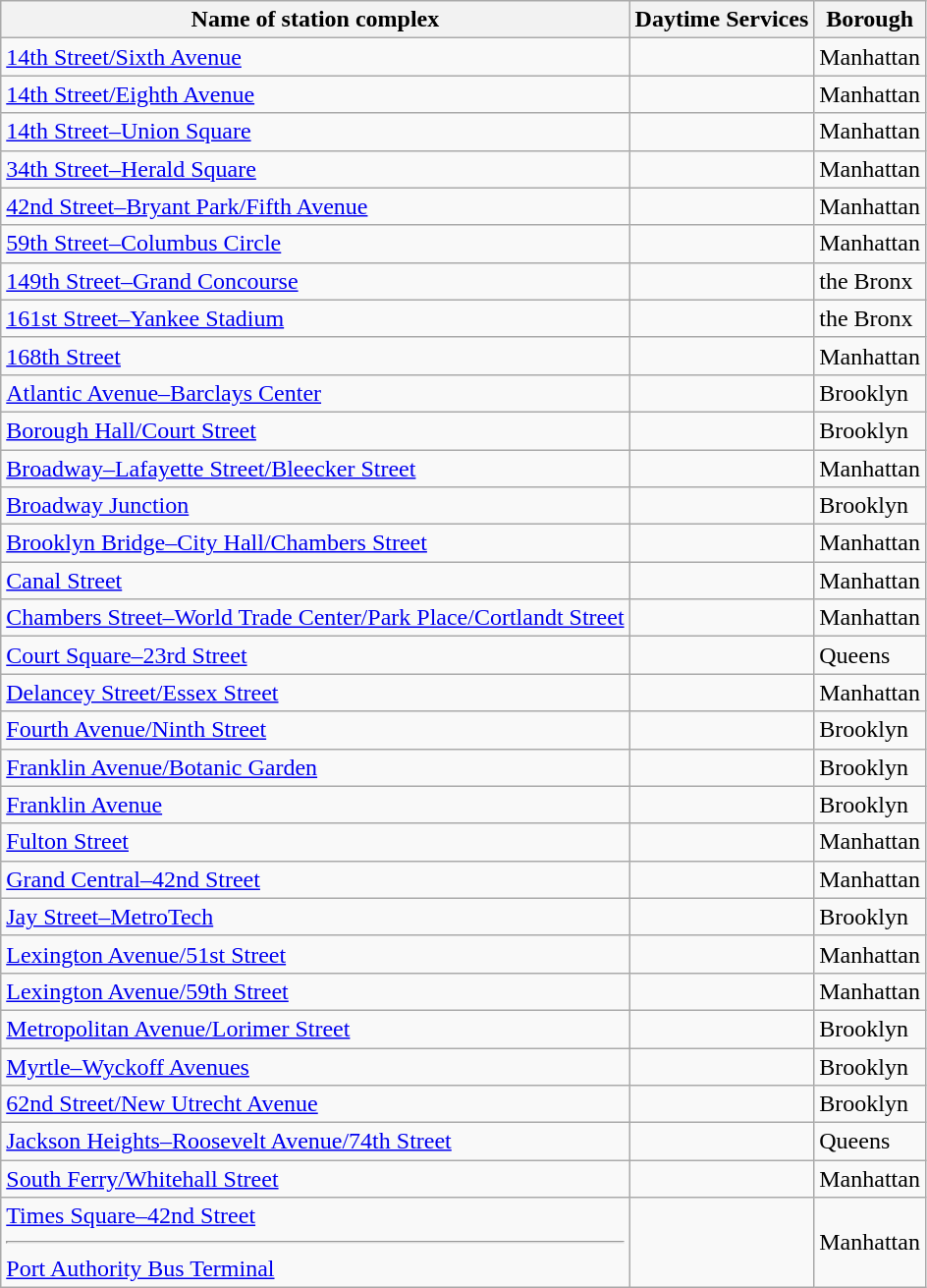<table class="wikitable sortable">
<tr>
<th>Name of station complex</th>
<th class="unsortable">Daytime Services</th>
<th>Borough</th>
</tr>
<tr>
<td><a href='#'>14th Street/Sixth Avenue</a></td>
<td style="text-align:center;"></td>
<td>Manhattan</td>
</tr>
<tr>
<td><a href='#'>14th Street/Eighth Avenue</a></td>
<td style="text-align:center;"></td>
<td>Manhattan</td>
</tr>
<tr>
<td><a href='#'>14th Street–Union Square</a></td>
<td style="text-align:center;"></td>
<td>Manhattan</td>
</tr>
<tr>
<td><a href='#'>34th Street–Herald Square</a></td>
<td style="text-align:center;"></td>
<td>Manhattan</td>
</tr>
<tr>
<td><a href='#'>42nd Street–Bryant Park/Fifth Avenue</a></td>
<td style="text-align:center;"></td>
<td>Manhattan</td>
</tr>
<tr>
<td><a href='#'>59th Street–Columbus Circle</a></td>
<td style="text-align:center;"></td>
<td>Manhattan</td>
</tr>
<tr>
<td><a href='#'>149th Street–Grand Concourse</a></td>
<td style="text-align:center;"></td>
<td>the Bronx</td>
</tr>
<tr>
<td><a href='#'>161st Street–Yankee Stadium</a></td>
<td style="text-align:center;"></td>
<td>the Bronx</td>
</tr>
<tr>
<td><a href='#'>168th Street</a></td>
<td style="text-align:center;"></td>
<td>Manhattan</td>
</tr>
<tr>
<td><a href='#'>Atlantic Avenue–Barclays Center</a></td>
<td style="text-align:center;"></td>
<td>Brooklyn</td>
</tr>
<tr>
<td><a href='#'>Borough Hall/Court Street</a></td>
<td style="text-align:center;"></td>
<td>Brooklyn</td>
</tr>
<tr>
<td><a href='#'>Broadway–Lafayette Street/Bleecker Street</a></td>
<td style="text-align:center;"></td>
<td>Manhattan</td>
</tr>
<tr>
<td><a href='#'>Broadway Junction</a></td>
<td style="text-align:center;"></td>
<td>Brooklyn</td>
</tr>
<tr>
<td><a href='#'>Brooklyn Bridge–City Hall/Chambers Street</a></td>
<td style="text-align:center;"></td>
<td>Manhattan</td>
</tr>
<tr>
<td><a href='#'>Canal Street</a></td>
<td style="text-align:center;"></td>
<td>Manhattan</td>
</tr>
<tr>
<td><a href='#'>Chambers Street–World Trade Center/Park Place/Cortlandt Street</a></td>
<td style="text-align:center;"></td>
<td>Manhattan</td>
</tr>
<tr>
<td><a href='#'>Court Square–23rd Street</a></td>
<td style="text-align:center;"></td>
<td>Queens</td>
</tr>
<tr>
<td><a href='#'>Delancey Street/Essex Street</a></td>
<td style="text-align:center;"></td>
<td>Manhattan</td>
</tr>
<tr>
<td><a href='#'>Fourth Avenue/Ninth Street</a></td>
<td style="text-align:center;"></td>
<td>Brooklyn</td>
</tr>
<tr>
<td><a href='#'>Franklin Avenue/Botanic Garden</a></td>
<td style="text-align:center;"></td>
<td>Brooklyn</td>
</tr>
<tr>
<td><a href='#'>Franklin Avenue</a></td>
<td style="text-align:center;"></td>
<td>Brooklyn</td>
</tr>
<tr>
<td><a href='#'>Fulton Street</a></td>
<td style="text-align:center;"></td>
<td>Manhattan</td>
</tr>
<tr>
<td><a href='#'>Grand Central–42nd Street</a></td>
<td style="text-align:center;"></td>
<td>Manhattan</td>
</tr>
<tr>
<td><a href='#'>Jay Street–MetroTech</a></td>
<td style="text-align:center;"></td>
<td>Brooklyn</td>
</tr>
<tr>
<td><a href='#'>Lexington Avenue/51st Street</a></td>
<td style="text-align:center;"></td>
<td>Manhattan</td>
</tr>
<tr>
<td><a href='#'>Lexington Avenue/59th Street</a></td>
<td style="text-align:center;"></td>
<td>Manhattan</td>
</tr>
<tr>
<td><a href='#'>Metropolitan Avenue/Lorimer Street</a></td>
<td style="text-align:center;"></td>
<td>Brooklyn</td>
</tr>
<tr>
<td><a href='#'>Myrtle–Wyckoff Avenues</a></td>
<td style="text-align:center;"></td>
<td>Brooklyn</td>
</tr>
<tr>
<td><a href='#'>62nd Street/New Utrecht Avenue</a></td>
<td style="text-align:center;"></td>
<td>Brooklyn</td>
</tr>
<tr>
<td><a href='#'>Jackson Heights–Roosevelt Avenue/74th Street</a></td>
<td style="text-align:center;"></td>
<td>Queens</td>
</tr>
<tr>
<td><a href='#'>South Ferry/Whitehall Street</a></td>
<td style="text-align:center;"></td>
<td>Manhattan</td>
</tr>
<tr>
<td><a href='#'>Times Square–42nd Street</a><hr><a href='#'>Port Authority Bus Terminal</a></td>
<td style="text-align:center;"></td>
<td>Manhattan</td>
</tr>
</table>
